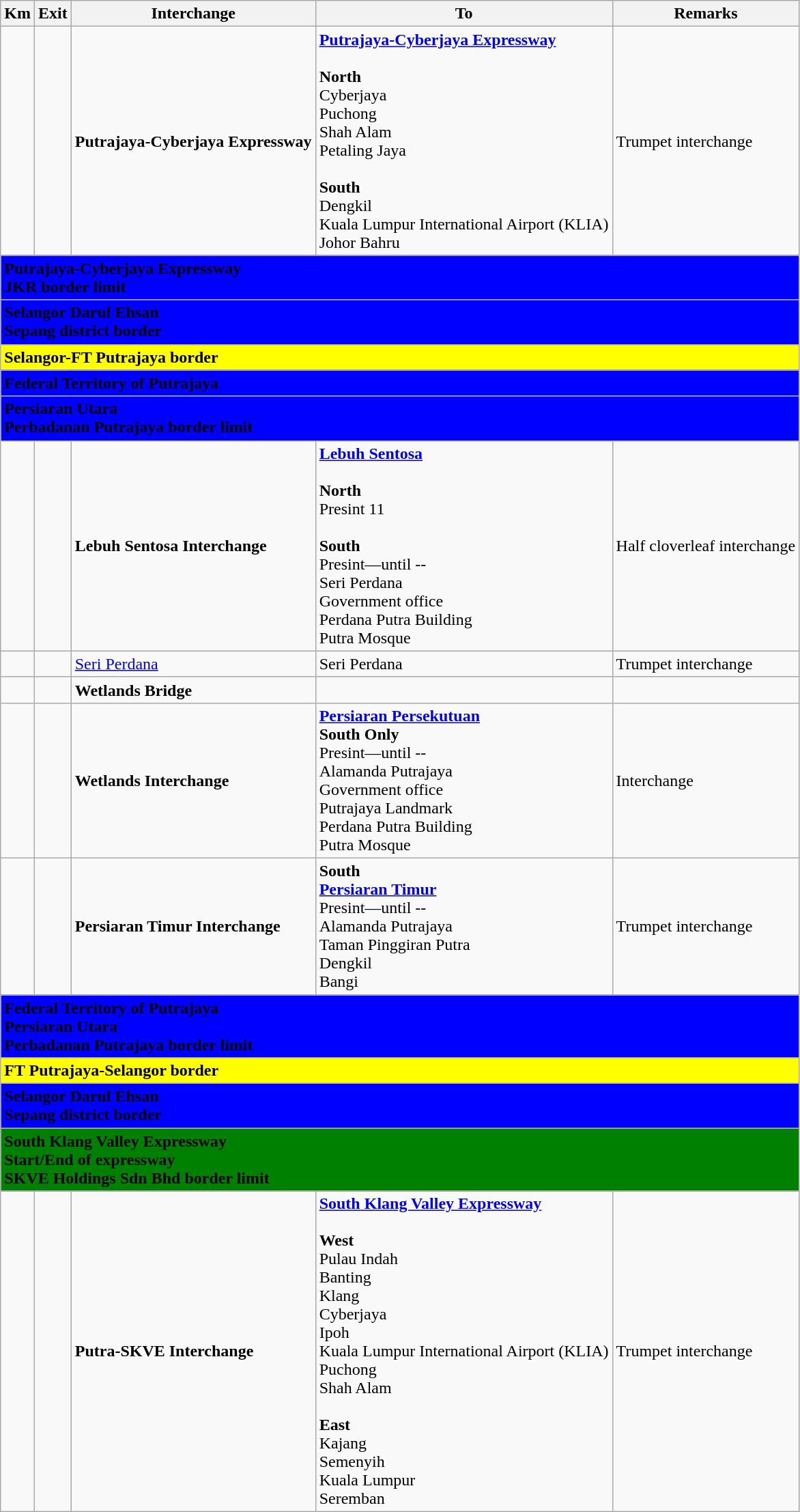<table class="wikitable">
<tr>
<th>Km</th>
<th>Exit</th>
<th>Interchange</th>
<th>To</th>
<th>Remarks</th>
</tr>
<tr>
<td></td>
<td></td>
<td><strong>Putrajaya-Cyberjaya Expressway</strong></td>
<td> <strong><a href='#'>Putrajaya-Cyberjaya Expressway</a></strong><br><br><strong>North</strong><br>Cyberjaya<br>Puchong<br>Shah Alam<br>Petaling Jaya<br><br><strong>South</strong><br>Dengkil<br>Kuala Lumpur International Airport (KLIA) <br>Johor Bahru</td>
<td>Trumpet interchange</td>
</tr>
<tr>
<td style="width:600px" colspan="6" style="text-align:center" bgcolor="blue"><strong><span> Putrajaya-Cyberjaya Expressway<br>JKR border limit</span></strong></td>
</tr>
<tr>
<td style="width:600px" colspan="6" style="text-align:center" bgcolor="blue"><strong><span>Selangor Darul Ehsan<br>Sepang district border</span></strong></td>
</tr>
<tr>
<td style="width:600px" colspan="6" style="text-align:center" bgcolor="yellow"><strong><span>Selangor-FT Putrajaya border</span></strong></td>
</tr>
<tr>
<td style="width:600px" colspan="6" style="text-align:center" bgcolor="blue"><strong><span>Federal Territory of Putrajaya</span></strong></td>
</tr>
<tr>
<td style="width:600px" colspan="6" style="text-align:center" bgcolor="blue"><strong><span>Persiaran Utara<br>Perbadanan Putrajaya border limit</span></strong></td>
</tr>
<tr>
<td></td>
<td></td>
<td><strong>Lebuh Sentosa Interchange</strong></td>
<td><strong><a href='#'>Lebuh Sentosa</a></strong><br><br><strong>North</strong><br>Presint 11<br><br><strong>South</strong><br>Presint—until --<br>Seri Perdana<br>Government office<br>Perdana Putra Building<br>Putra Mosque</td>
<td>Half cloverleaf interchange</td>
</tr>
<tr>
<td></td>
<td></td>
<td><a href='#'>Seri Perdana</a></td>
<td>Seri Perdana</td>
<td>Trumpet interchange</td>
</tr>
<tr>
<td></td>
<td></td>
<td><strong>Wetlands Bridge</strong></td>
<td></td>
<td></td>
</tr>
<tr>
<td></td>
<td></td>
<td><strong>Wetlands Interchange</strong></td>
<td><strong><a href='#'>Persiaran Persekutuan</a></strong><br><strong>South Only</strong><br>Presint—until --<br>Alamanda Putrajaya<br>Government office<br>Putrajaya Landmark<br>Perdana Putra Building<br>Putra Mosque</td>
<td>Interchange</td>
</tr>
<tr>
<td></td>
<td></td>
<td><strong>Persiaran Timur Interchange</strong></td>
<td><strong>South</strong><br><strong><a href='#'>Persiaran Timur</a></strong><br>Presint—until --<br>Alamanda Putrajaya<br>Taman Pinggiran Putra<br>Dengkil<br>Bangi</td>
<td>Trumpet interchange</td>
</tr>
<tr>
<td style="width:600px" colspan="6" style="text-align:center" bgcolor="blue"><strong><span>Federal Territory of Putrajaya<br>Persiaran Utara<br>Perbadanan Putrajaya border limit</span></strong></td>
</tr>
<tr>
<td style="width:600px" colspan="6" style="text-align:center" bgcolor="yellow"><strong><span>FT Putrajaya-Selangor border</span></strong></td>
</tr>
<tr>
<td style="width:600px" colspan="6" style="text-align:center" bgcolor="blue"><strong><span>Selangor Darul Ehsan<br>Sepang district border</span></strong></td>
</tr>
<tr>
<td style="width:600px" colspan="6" style="text-align:center" bgcolor="green"><strong><span> South Klang Valley Expressway<br>Start/End of expressway<br>SKVE Holdings Sdn Bhd border limit</span></strong></td>
</tr>
<tr>
<td></td>
<td></td>
<td><strong>Putra-SKVE Interchange</strong></td>
<td> <strong><a href='#'>South Klang Valley Expressway</a></strong><br><br><strong>West</strong><br>Pulau Indah <br>Banting<br>Klang<br>Cyberjaya<br>Ipoh<br>Kuala Lumpur International Airport (KLIA) <br>Puchong<br>Shah Alam<br><br><strong>East</strong><br>Kajang<br>Semenyih<br>Kuala Lumpur<br>Seremban</td>
<td>Trumpet interchange</td>
</tr>
</table>
